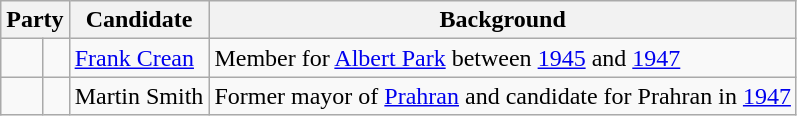<table class="wikitable">
<tr>
<th colspan="2">Party</th>
<th>Candidate</th>
<th>Background</th>
</tr>
<tr>
<td> </td>
<td></td>
<td><a href='#'>Frank Crean</a></td>
<td>Member for <a href='#'>Albert Park</a> between <a href='#'>1945</a> and <a href='#'>1947</a></td>
</tr>
<tr>
<td> </td>
<td></td>
<td>Martin Smith</td>
<td>Former mayor of <a href='#'>Prahran</a> and candidate for Prahran in <a href='#'>1947</a></td>
</tr>
</table>
